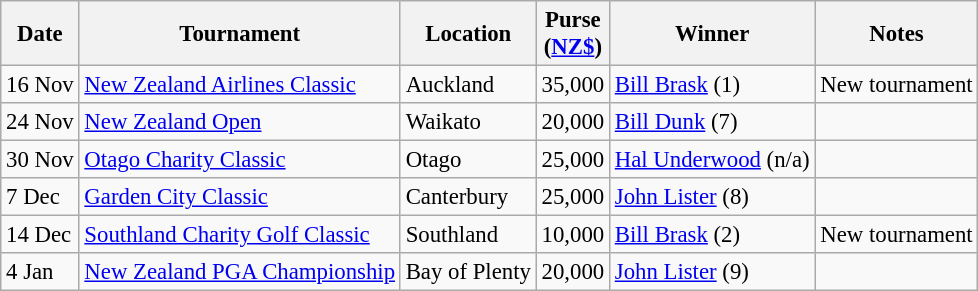<table class="wikitable" style="font-size:95%">
<tr>
<th>Date</th>
<th>Tournament</th>
<th>Location</th>
<th>Purse<br>(<a href='#'>NZ$</a>)</th>
<th>Winner</th>
<th>Notes</th>
</tr>
<tr>
<td>16 Nov</td>
<td><a href='#'>New Zealand Airlines Classic</a></td>
<td>Auckland</td>
<td align=right>35,000</td>
<td> <a href='#'>Bill Brask</a> (1)</td>
<td>New tournament</td>
</tr>
<tr>
<td>24 Nov</td>
<td><a href='#'>New Zealand Open</a></td>
<td>Waikato</td>
<td align=right>20,000</td>
<td> <a href='#'>Bill Dunk</a> (7)</td>
<td></td>
</tr>
<tr>
<td>30 Nov</td>
<td><a href='#'>Otago Charity Classic</a></td>
<td>Otago</td>
<td align=right>25,000</td>
<td> <a href='#'>Hal Underwood</a> (n/a)</td>
<td></td>
</tr>
<tr>
<td>7 Dec</td>
<td><a href='#'>Garden City Classic</a></td>
<td>Canterbury</td>
<td align=right>25,000</td>
<td> <a href='#'>John Lister</a> (8)</td>
<td></td>
</tr>
<tr>
<td>14 Dec</td>
<td><a href='#'>Southland Charity Golf Classic</a></td>
<td>Southland</td>
<td align=right>10,000</td>
<td> <a href='#'>Bill Brask</a> (2)</td>
<td>New tournament</td>
</tr>
<tr>
<td>4 Jan</td>
<td><a href='#'>New Zealand PGA Championship</a></td>
<td>Bay of Plenty</td>
<td align=right>20,000</td>
<td> <a href='#'>John Lister</a> (9)</td>
<td></td>
</tr>
</table>
